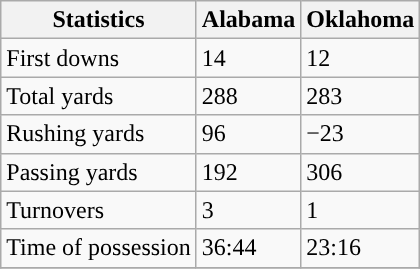<table class="wikitable" style="float: left;">
<tr>
<th>Statistics</th>
<th>Alabama</th>
<th>Oklahoma</th>
</tr>
<tr>
<td>First downs</td>
<td>14</td>
<td>12</td>
</tr>
<tr>
<td>Total yards</td>
<td>288</td>
<td>283</td>
</tr>
<tr>
<td>Rushing yards</td>
<td>96</td>
<td>−23</td>
</tr>
<tr>
<td>Passing yards</td>
<td>192</td>
<td>306</td>
</tr>
<tr>
<td>Turnovers</td>
<td>3</td>
<td>1</td>
</tr>
<tr>
<td>Time of possession</td>
<td>36:44</td>
<td>23:16</td>
</tr>
<tr>
</tr>
</table>
